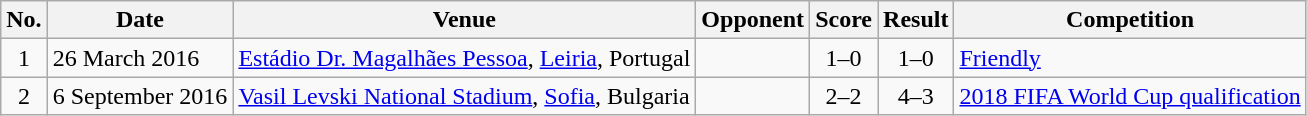<table class="wikitable sortable">
<tr>
<th scope="col">No.</th>
<th scope="col">Date</th>
<th scope="col">Venue</th>
<th scope="col">Opponent</th>
<th scope="col">Score</th>
<th scope="col">Result</th>
<th scope="col">Competition</th>
</tr>
<tr>
<td style="text-align:center">1</td>
<td>26 March 2016</td>
<td><a href='#'>Estádio Dr. Magalhães Pessoa</a>, <a href='#'>Leiria</a>, Portugal</td>
<td></td>
<td style="text-align:center">1–0</td>
<td style="text-align:center">1–0</td>
<td><a href='#'>Friendly</a></td>
</tr>
<tr>
<td style="text-align:center">2</td>
<td>6 September 2016</td>
<td><a href='#'>Vasil Levski National Stadium</a>, <a href='#'>Sofia</a>, Bulgaria</td>
<td></td>
<td style="text-align:center">2–2</td>
<td style="text-align:center">4–3</td>
<td><a href='#'>2018 FIFA World Cup qualification</a></td>
</tr>
</table>
